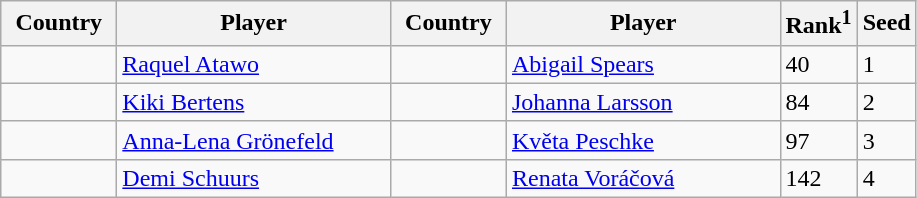<table class="sortable wikitable">
<tr>
<th width="70">Country</th>
<th width="175">Player</th>
<th width="70">Country</th>
<th width="175">Player</th>
<th>Rank<sup>1</sup></th>
<th>Seed</th>
</tr>
<tr>
<td></td>
<td><a href='#'>Raquel Atawo</a></td>
<td></td>
<td><a href='#'>Abigail Spears</a></td>
<td>40</td>
<td>1</td>
</tr>
<tr>
<td></td>
<td><a href='#'>Kiki Bertens</a></td>
<td></td>
<td><a href='#'>Johanna Larsson</a></td>
<td>84</td>
<td>2</td>
</tr>
<tr>
<td></td>
<td><a href='#'>Anna-Lena Grönefeld</a></td>
<td></td>
<td><a href='#'>Květa Peschke</a></td>
<td>97</td>
<td>3</td>
</tr>
<tr>
<td></td>
<td><a href='#'>Demi Schuurs</a></td>
<td></td>
<td><a href='#'>Renata Voráčová</a></td>
<td>142</td>
<td>4</td>
</tr>
</table>
